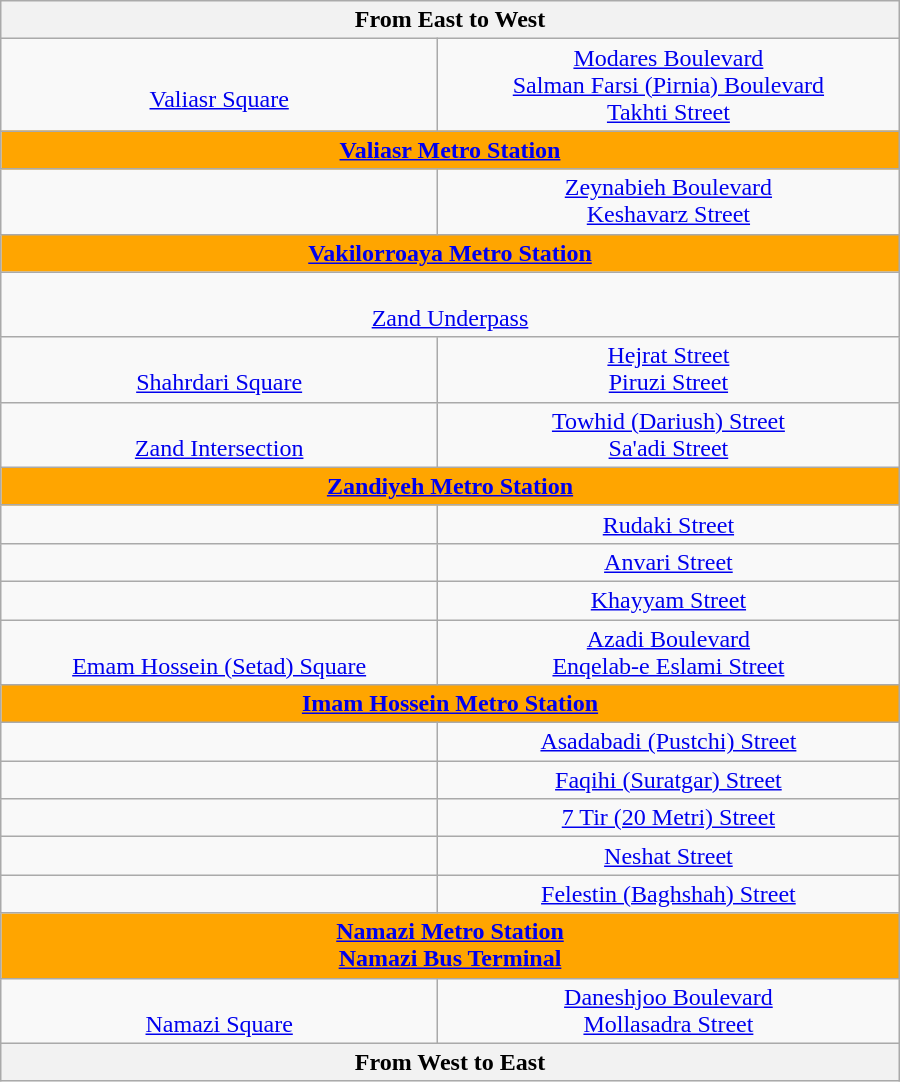<table class="wikitable" style="text-align:center" width="600px">
<tr>
<th text-align="center" colspan="3"> From East to West </th>
</tr>
<tr>
<td><br><a href='#'>Valiasr Square</a></td>
<td> <a href='#'>Modares Boulevard</a><br> <a href='#'>Salman Farsi (Pirnia) Boulevard</a><br> <a href='#'>Takhti Street</a></td>
</tr>
<tr>
<td text-align="center" colspan="3" style="background: orange; color: white;"> <strong><a href='#'><span>Valiasr Metro Station</span></a></strong></td>
</tr>
<tr>
<td></td>
<td> <a href='#'>Zeynabieh Boulevard</a><br> <a href='#'>Keshavarz Street</a></td>
</tr>
<tr>
<td text-align="center" colspan="3" style="background: orange; color: white;"> <strong><a href='#'><span>Vakilorroaya Metro Station</span></a></strong></td>
</tr>
<tr>
<td text-align="center" colspan="3"><br><a href='#'>Zand Underpass</a></td>
</tr>
<tr>
<td> <br><a href='#'>Shahrdari Square</a></td>
<td> <a href='#'>Hejrat Street</a><br> <a href='#'>Piruzi Street</a></td>
</tr>
<tr>
<td><br><a href='#'>Zand Intersection</a></td>
<td> <a href='#'>Towhid (Dariush) Street</a><br> <a href='#'>Sa'adi Street</a></td>
</tr>
<tr>
<td text-align="center" colspan="3" style="background: orange; color: white;"> <strong><a href='#'><span>Zandiyeh Metro Station</span></a></strong></td>
</tr>
<tr>
<td></td>
<td> <a href='#'>Rudaki Street</a></td>
</tr>
<tr>
<td></td>
<td> <a href='#'>Anvari Street</a></td>
</tr>
<tr>
<td></td>
<td> <a href='#'>Khayyam Street</a></td>
</tr>
<tr>
<td><br><a href='#'>Emam Hossein (Setad) Square</a></td>
<td> <a href='#'>Azadi Boulevard</a><br> <a href='#'>Enqelab-e Eslami Street</a></td>
</tr>
<tr>
<td text-align="center" colspan="3" style="background: orange; color: white;"> <strong><a href='#'><span>Imam Hossein Metro Station</span></a></strong></td>
</tr>
<tr>
<td></td>
<td> <a href='#'>Asadabadi (Pustchi) Street</a></td>
</tr>
<tr>
<td></td>
<td> <a href='#'>Faqihi (Suratgar) Street</a></td>
</tr>
<tr>
<td></td>
<td> <a href='#'>7 Tir (20 Metri) Street</a></td>
</tr>
<tr>
<td></td>
<td> <a href='#'>Neshat Street</a></td>
</tr>
<tr>
<td></td>
<td> <a href='#'>Felestin (Baghshah) Street</a></td>
</tr>
<tr>
<td text-align="center" colspan="3" style="background: orange; color: white;"><strong><a href='#'><span>Namazi Metro Station</span></a></strong><br> <strong><a href='#'><span>Namazi Bus Terminal</span></a></strong></td>
</tr>
<tr>
<td><br><a href='#'>Namazi Square</a></td>
<td> <a href='#'>Daneshjoo Boulevard</a><br> <a href='#'>Mollasadra Street</a></td>
</tr>
<tr>
<th text-align="center" colspan="3"> From West to East </th>
</tr>
</table>
